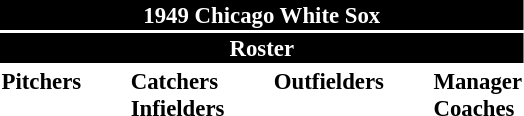<table class="toccolours" style="font-size: 95%;">
<tr>
<th colspan="10" style="background-color: black; color: white; text-align: center;">1949 Chicago White Sox</th>
</tr>
<tr>
<td colspan="10" style="background-color: black; color: white; text-align: center;"><strong>Roster</strong></td>
</tr>
<tr>
<td valign="top"><strong>Pitchers</strong><br>
















</td>
<td width="25px"></td>
<td valign="top"><strong>Catchers</strong><br>



<strong>Infielders</strong>









</td>
<td width="25px"></td>
<td valign="top"><strong>Outfielders</strong><br>










</td>
<td width="25px"></td>
<td valign="top"><strong>Manager</strong><br>
<strong>Coaches</strong>


</td>
</tr>
</table>
